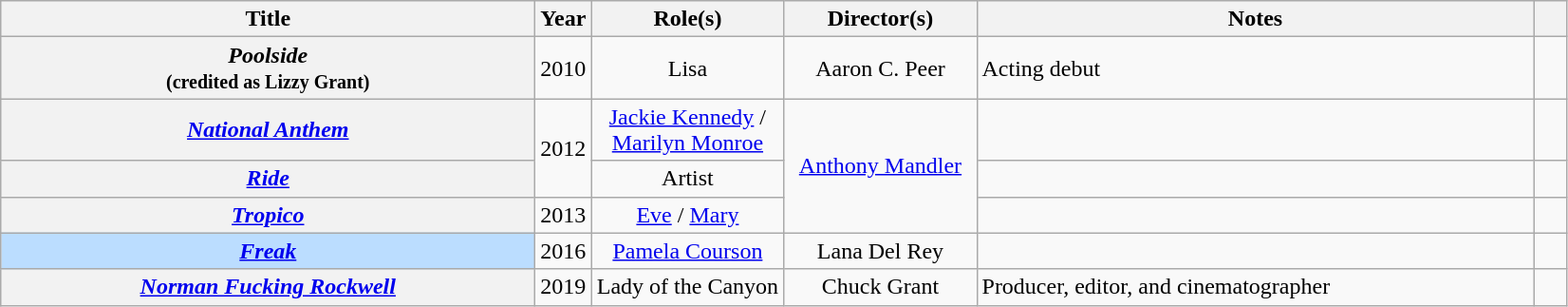<table class="wikitable sortable plainrowheaders" style="text-align:center;">
<tr>
<th scope="col" style="width:23em;">Title</th>
<th scope="col" style="width:2em;">Year</th>
<th scope="col" style="width:8em;">Role(s)</th>
<th scope="col" style="width:8em;">Director(s)</th>
<th scope="col" class="unsortable" style="width:24em;">Notes</th>
<th scope="col" class="unsortable" style="width:1em;"></th>
</tr>
<tr>
<th scope="row"><em>Poolside</em><br><small>(credited as Lizzy Grant)</small></th>
<td>2010</td>
<td>Lisa</td>
<td>Aaron C. Peer</td>
<td align="left">Acting debut</td>
<td></td>
</tr>
<tr>
<th scope="row"><em><a href='#'>National Anthem</a></em></th>
<td rowspan="2">2012</td>
<td><a href='#'>Jackie Kennedy</a> / <a href='#'>Marilyn Monroe</a></td>
<td rowspan="3"><a href='#'>Anthony Mandler</a></td>
<td align="left"></td>
<td></td>
</tr>
<tr>
<th scope="row"><em><a href='#'>Ride</a></em></th>
<td>Artist</td>
<td></td>
<td></td>
</tr>
<tr>
<th scope="row"><em><a href='#'>Tropico</a></em></th>
<td>2013</td>
<td><a href='#'>Eve</a> / <a href='#'>Mary</a></td>
<td></td>
<td></td>
</tr>
<tr>
<th scope="row" style="background:#bdf;" scope="row"><em><a href='#'>Freak</a></em></th>
<td>2016</td>
<td><a href='#'>Pamela Courson</a></td>
<td>Lana Del Rey</td>
<td align="left"></td>
<td></td>
</tr>
<tr>
<th scope="row"><em><a href='#'>Norman Fucking Rockwell</a></em></th>
<td>2019</td>
<td>Lady of the Canyon</td>
<td>Chuck Grant</td>
<td align="left">Producer, editor, and cinematographer</td>
<td></td>
</tr>
</table>
